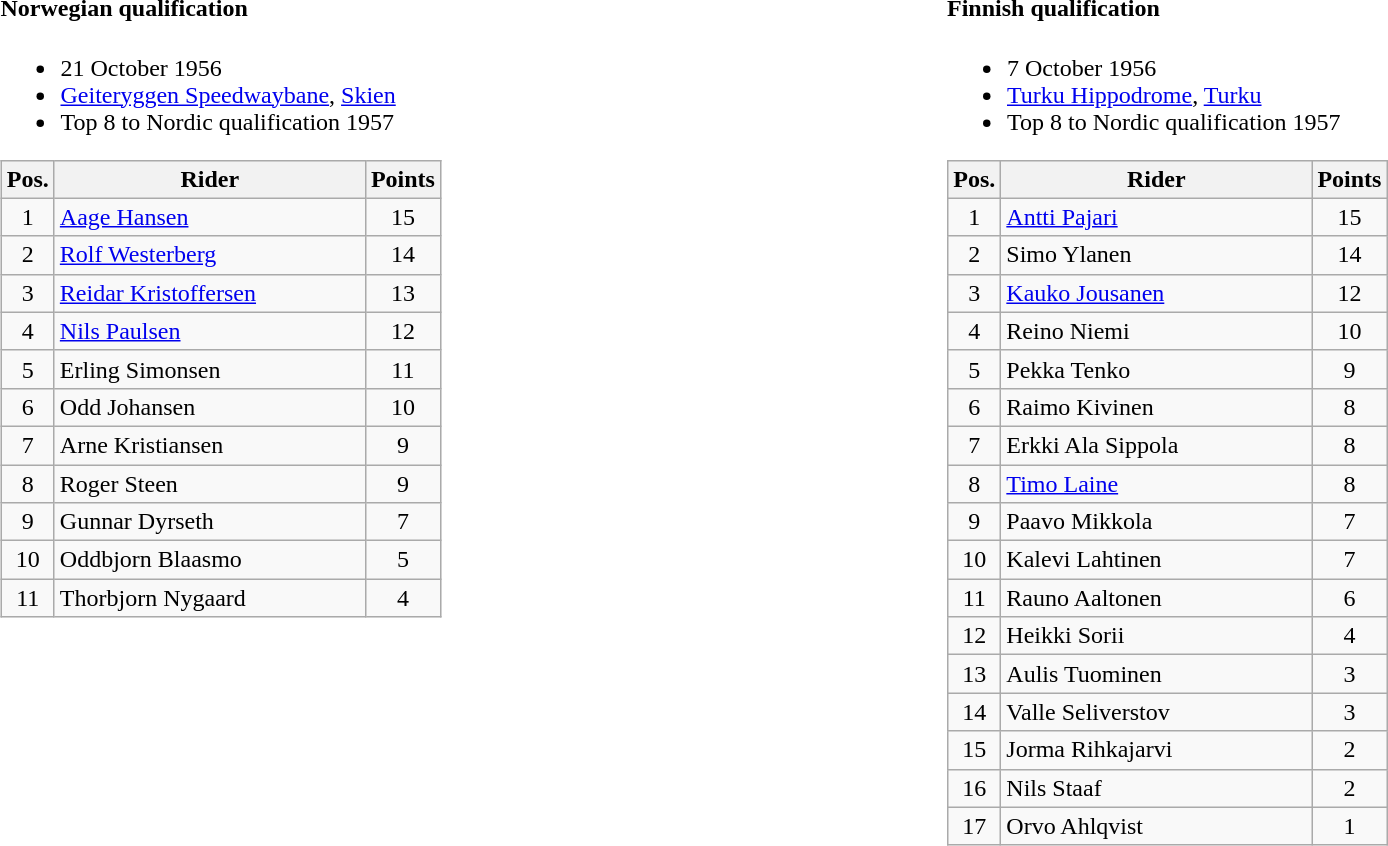<table width=100%>
<tr>
<td width=50% valign=top><br><h4>Norwegian qualification</h4><ul><li>21 October 1956</li><li> <a href='#'>Geiteryggen Speedwaybane</a>, <a href='#'>Skien</a></li><li>Top 8 to Nordic qualification 1957</li></ul><table class=wikitable>
<tr>
<th width=25px>Pos.</th>
<th width=200px>Rider</th>
<th width=40px>Points</th>
</tr>
<tr align=center >
<td>1</td>
<td align=left><a href='#'>Aage Hansen</a></td>
<td>15</td>
</tr>
<tr align=center >
<td>2</td>
<td align=left><a href='#'>Rolf Westerberg</a></td>
<td>14</td>
</tr>
<tr align=center >
<td>3</td>
<td align=left><a href='#'>Reidar Kristoffersen</a></td>
<td>13</td>
</tr>
<tr align=center >
<td>4</td>
<td align=left><a href='#'>Nils Paulsen</a></td>
<td>12</td>
</tr>
<tr align=center >
<td>5</td>
<td align=left>Erling Simonsen</td>
<td>11</td>
</tr>
<tr align=center >
<td>6</td>
<td align=left>Odd Johansen</td>
<td>10</td>
</tr>
<tr align=center >
<td>7</td>
<td align=left>Arne Kristiansen</td>
<td>9</td>
</tr>
<tr align=center >
<td>8</td>
<td align=left>Roger Steen</td>
<td>9</td>
</tr>
<tr align=center>
<td>9</td>
<td align=left>Gunnar Dyrseth</td>
<td>7</td>
</tr>
<tr align=center>
<td>10</td>
<td align=left>Oddbjorn Blaasmo</td>
<td>5</td>
</tr>
<tr align=center>
<td>11</td>
<td align=left>Thorbjorn Nygaard</td>
<td>4</td>
</tr>
</table>
</td>
<td width=50% valign=top><br><h4>Finnish qualification</h4><ul><li>7 October 1956</li><li> <a href='#'>Turku Hippodrome</a>, <a href='#'>Turku</a></li><li>Top 8 to Nordic qualification 1957</li></ul><table class="wikitable" style="text-align:center;">
<tr>
<th width=25px>Pos.</th>
<th width=200px>Rider</th>
<th width=40px>Points</th>
</tr>
<tr { >
<td>1</td>
<td align=left><a href='#'>Antti Pajari</a></td>
<td>15</td>
</tr>
<tr>
<td>2</td>
<td align=left>Simo Ylanen</td>
<td>14</td>
</tr>
<tr>
<td>3</td>
<td align=left><a href='#'>Kauko Jousanen</a></td>
<td>12</td>
</tr>
<tr>
<td>4</td>
<td align=left>Reino Niemi</td>
<td>10</td>
</tr>
<tr>
<td>5</td>
<td align=left>Pekka Tenko</td>
<td>9</td>
</tr>
<tr>
<td>6</td>
<td align=left>Raimo Kivinen</td>
<td>8</td>
</tr>
<tr>
<td>7</td>
<td align=left>Erkki Ala Sippola</td>
<td>8</td>
</tr>
<tr>
<td>8</td>
<td align=left><a href='#'>Timo Laine</a></td>
<td>8</td>
</tr>
<tr>
<td>9</td>
<td align=left>Paavo Mikkola</td>
<td>7</td>
</tr>
<tr>
<td>10</td>
<td align=left>Kalevi Lahtinen</td>
<td>7</td>
</tr>
<tr>
<td>11</td>
<td align=left>Rauno Aaltonen</td>
<td>6</td>
</tr>
<tr>
<td>12</td>
<td align=left>Heikki Sorii</td>
<td>4</td>
</tr>
<tr>
<td>13</td>
<td align=left>Aulis Tuominen</td>
<td>3</td>
</tr>
<tr>
<td>14</td>
<td align=left>Valle Seliverstov</td>
<td>3</td>
</tr>
<tr>
<td>15</td>
<td align=left>Jorma Rihkajarvi</td>
<td>2</td>
</tr>
<tr>
<td>16</td>
<td align=left>Nils Staaf</td>
<td>2</td>
</tr>
<tr>
<td>17</td>
<td align=left>Orvo Ahlqvist</td>
<td>1</td>
</tr>
</table>
</td>
</tr>
</table>
